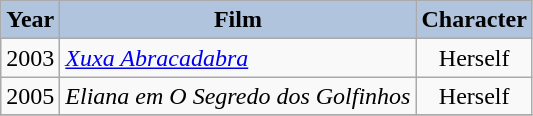<table class="wikitable">
<tr style="text-align:center;">
<th style="background:#B0C4DE;">Year</th>
<th style="background:#B0C4DE;">Film</th>
<th style="background:#B0C4DE;">Character</th>
</tr>
<tr>
<td>2003</td>
<td><em><a href='#'>Xuxa Abracadabra</a></em></td>
<td align="center">Herself</td>
</tr>
<tr>
<td>2005</td>
<td><em>Eliana em O Segredo dos Golfinhos</em></td>
<td align="center">Herself</td>
</tr>
<tr>
</tr>
</table>
